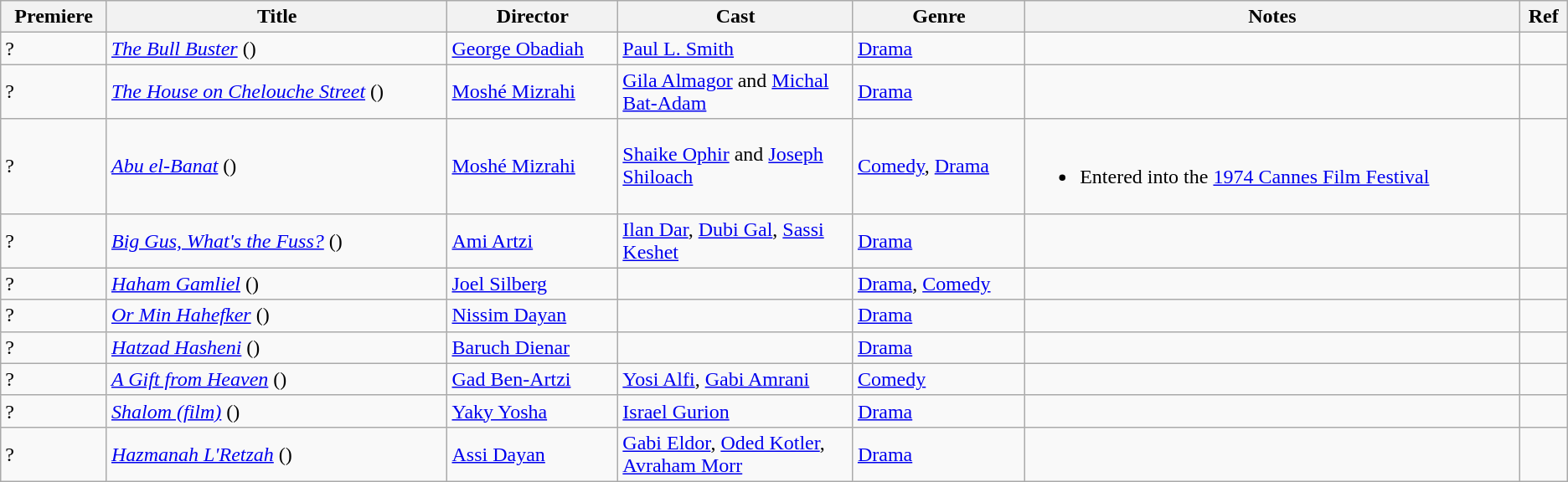<table class="wikitable">
<tr>
<th>Premiere</th>
<th>Title</th>
<th>Director</th>
<th width=15%>Cast</th>
<th>Genre</th>
<th>Notes</th>
<th>Ref</th>
</tr>
<tr>
<td>?</td>
<td><em><a href='#'>The Bull Buster</a></em> ()</td>
<td><a href='#'>George Obadiah</a></td>
<td><a href='#'>Paul L. Smith</a></td>
<td><a href='#'>Drama</a></td>
<td></td>
<td></td>
</tr>
<tr>
<td>?</td>
<td><em><a href='#'>The House on Chelouche Street</a></em> ()</td>
<td><a href='#'>Moshé Mizrahi</a></td>
<td><a href='#'>Gila Almagor</a> and <a href='#'>Michal Bat-Adam</a></td>
<td><a href='#'>Drama</a></td>
<td></td>
<td></td>
</tr>
<tr>
<td>?</td>
<td><em><a href='#'>Abu el-Banat</a></em> ()</td>
<td><a href='#'>Moshé Mizrahi</a></td>
<td><a href='#'>Shaike Ophir</a> and <a href='#'>Joseph Shiloach</a></td>
<td><a href='#'>Comedy</a>, <a href='#'>Drama</a></td>
<td><br><ul><li>Entered into the <a href='#'>1974 Cannes Film Festival</a></li></ul></td>
<td></td>
</tr>
<tr>
<td>?</td>
<td><em><a href='#'>Big Gus, What's the Fuss?</a></em> ()</td>
<td><a href='#'>Ami Artzi</a></td>
<td><a href='#'>Ilan Dar</a>, <a href='#'>Dubi Gal</a>, <a href='#'>Sassi Keshet</a></td>
<td><a href='#'>Drama</a></td>
<td></td>
<td></td>
</tr>
<tr>
<td>?</td>
<td><em><a href='#'>Haham Gamliel</a></em> ()</td>
<td><a href='#'>Joel Silberg</a></td>
<td></td>
<td><a href='#'>Drama</a>, <a href='#'>Comedy</a></td>
<td></td>
<td></td>
</tr>
<tr>
<td>?</td>
<td><em><a href='#'>Or Min Hahefker</a></em> ()</td>
<td><a href='#'>Nissim Dayan</a></td>
<td></td>
<td><a href='#'>Drama</a></td>
<td></td>
<td></td>
</tr>
<tr>
<td>?</td>
<td><em><a href='#'>Hatzad Hasheni</a></em> ()</td>
<td><a href='#'>Baruch Dienar</a></td>
<td></td>
<td><a href='#'>Drama</a></td>
<td></td>
<td></td>
</tr>
<tr>
<td>?</td>
<td><em><a href='#'>A Gift from Heaven</a></em> ()</td>
<td><a href='#'>Gad Ben-Artzi</a></td>
<td><a href='#'>Yosi Alfi</a>, <a href='#'>Gabi Amrani</a></td>
<td><a href='#'>Comedy</a></td>
<td></td>
<td></td>
</tr>
<tr>
<td>?</td>
<td><em><a href='#'>Shalom (film)</a></em> ()</td>
<td><a href='#'>Yaky Yosha</a></td>
<td><a href='#'>Israel Gurion</a></td>
<td><a href='#'>Drama</a></td>
<td></td>
<td></td>
</tr>
<tr>
<td>?</td>
<td><em><a href='#'>Hazmanah L'Retzah</a></em> ()</td>
<td><a href='#'>Assi Dayan</a></td>
<td><a href='#'>Gabi Eldor</a>, <a href='#'>Oded Kotler</a>, <a href='#'>Avraham Morr</a></td>
<td><a href='#'>Drama</a></td>
<td></td>
<td></td>
</tr>
</table>
